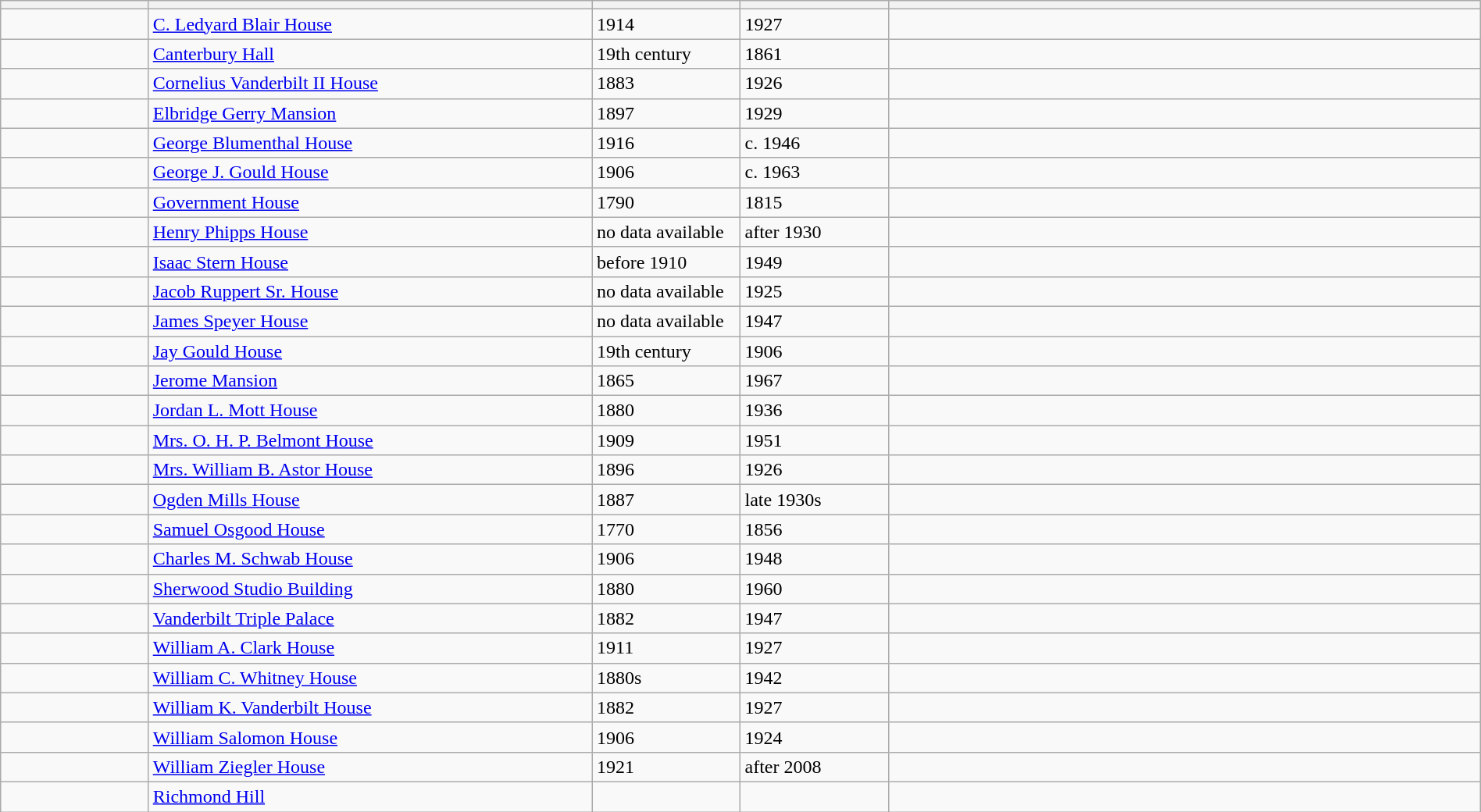<table class="wikitable sortable" style="width:100%;">
<tr>
<th style="width:10%;"></th>
<th style="width:30%;"></th>
<th style="width:10%;"></th>
<th style="width:10%;"></th>
<th style="width:40%;"></th>
</tr>
<tr>
<td></td>
<td><a href='#'>C. Ledyard Blair House</a></td>
<td>1914</td>
<td>1927</td>
<td></td>
</tr>
<tr>
<td></td>
<td><a href='#'>Canterbury Hall</a></td>
<td>19th century</td>
<td>1861</td>
<td></td>
</tr>
<tr>
<td></td>
<td><a href='#'>Cornelius Vanderbilt II House</a></td>
<td>1883</td>
<td>1926</td>
<td></td>
</tr>
<tr>
<td></td>
<td><a href='#'>Elbridge Gerry Mansion</a></td>
<td>1897</td>
<td>1929</td>
<td></td>
</tr>
<tr>
<td></td>
<td><a href='#'>George Blumenthal House</a></td>
<td>1916</td>
<td>c. 1946</td>
<td></td>
</tr>
<tr>
<td></td>
<td><a href='#'>George J. Gould House</a></td>
<td>1906</td>
<td>c. 1963</td>
<td></td>
</tr>
<tr>
<td></td>
<td><a href='#'>Government House</a></td>
<td>1790</td>
<td>1815</td>
<td></td>
</tr>
<tr>
<td></td>
<td><a href='#'>Henry Phipps House</a></td>
<td>no data available</td>
<td>after 1930</td>
<td></td>
</tr>
<tr>
<td></td>
<td><a href='#'>Isaac Stern House</a></td>
<td>before 1910</td>
<td>1949</td>
<td></td>
</tr>
<tr>
<td></td>
<td><a href='#'>Jacob Ruppert Sr. House</a></td>
<td>no data available</td>
<td>1925</td>
<td></td>
</tr>
<tr>
<td></td>
<td><a href='#'>James Speyer House</a></td>
<td>no data available</td>
<td>1947</td>
<td></td>
</tr>
<tr>
<td></td>
<td><a href='#'>Jay Gould House</a></td>
<td>19th century</td>
<td>1906</td>
<td></td>
</tr>
<tr>
<td></td>
<td><a href='#'>Jerome Mansion</a></td>
<td>1865</td>
<td>1967</td>
<td></td>
</tr>
<tr>
<td></td>
<td><a href='#'>Jordan L. Mott House</a></td>
<td>1880</td>
<td>1936</td>
<td></td>
</tr>
<tr>
<td></td>
<td><a href='#'>Mrs. O. H. P. Belmont House</a></td>
<td>1909</td>
<td>1951</td>
<td></td>
</tr>
<tr>
<td></td>
<td><a href='#'>Mrs. William B. Astor House</a></td>
<td>1896</td>
<td>1926</td>
<td></td>
</tr>
<tr>
<td></td>
<td><a href='#'>Ogden Mills House</a></td>
<td>1887</td>
<td>late 1930s</td>
<td></td>
</tr>
<tr>
<td></td>
<td><a href='#'>Samuel Osgood House</a></td>
<td>1770</td>
<td>1856</td>
<td></td>
</tr>
<tr>
<td></td>
<td><a href='#'>Charles M. Schwab House</a></td>
<td>1906</td>
<td>1948</td>
<td></td>
</tr>
<tr>
<td></td>
<td><a href='#'>Sherwood Studio Building</a></td>
<td>1880</td>
<td>1960</td>
<td></td>
</tr>
<tr>
<td></td>
<td><a href='#'>Vanderbilt Triple Palace</a></td>
<td>1882</td>
<td>1947</td>
<td></td>
</tr>
<tr>
<td></td>
<td><a href='#'>William A. Clark House</a></td>
<td>1911</td>
<td>1927</td>
<td></td>
</tr>
<tr>
<td></td>
<td><a href='#'>William C. Whitney House</a></td>
<td>1880s</td>
<td>1942</td>
<td></td>
</tr>
<tr>
<td></td>
<td><a href='#'>William K. Vanderbilt House</a></td>
<td>1882</td>
<td>1927</td>
<td></td>
</tr>
<tr>
<td></td>
<td><a href='#'>William Salomon House</a></td>
<td>1906</td>
<td>1924</td>
<td></td>
</tr>
<tr>
<td></td>
<td><a href='#'>William Ziegler House</a></td>
<td>1921</td>
<td>after 2008</td>
<td></td>
</tr>
<tr>
<td></td>
<td><a href='#'>Richmond Hill</a></td>
<td></td>
<td></td>
</tr>
</table>
